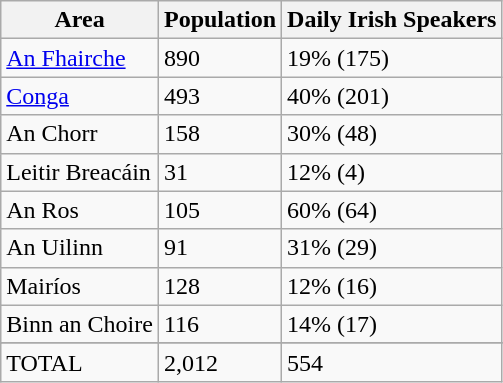<table class="wikitable sortable">
<tr>
<th>Area</th>
<th>Population</th>
<th>Daily Irish Speakers </th>
</tr>
<tr>
<td><a href='#'>An Fhairche</a></td>
<td>890</td>
<td>19% (175)</td>
</tr>
<tr>
<td><a href='#'>Conga</a></td>
<td>493</td>
<td>40%  (201)</td>
</tr>
<tr>
<td>An Chorr</td>
<td>158</td>
<td>30% (48)</td>
</tr>
<tr>
<td>Leitir Breacáin</td>
<td>31</td>
<td>12% (4)</td>
</tr>
<tr>
<td>An Ros</td>
<td>105</td>
<td>60% (64)</td>
</tr>
<tr>
<td>An Uilinn</td>
<td>91</td>
<td>31% (29)</td>
</tr>
<tr>
<td>Mairíos</td>
<td>128</td>
<td>12%  (16)</td>
</tr>
<tr>
<td>Binn an Choire</td>
<td>116</td>
<td>14% (17)</td>
</tr>
<tr>
</tr>
<tr>
</tr>
<tr>
<td>TOTAL</td>
<td>2,012</td>
<td>554</td>
</tr>
</table>
